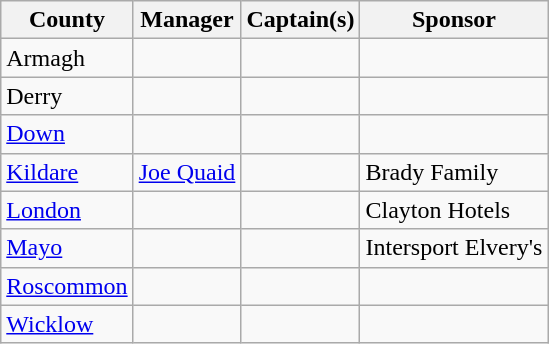<table class="wikitable sortable" style="text-align: left;">
<tr>
<th>County</th>
<th>Manager</th>
<th>Captain(s)</th>
<th>Sponsor</th>
</tr>
<tr>
<td>Armagh</td>
<td></td>
<td></td>
<td></td>
</tr>
<tr>
<td>Derry</td>
<td></td>
<td></td>
<td></td>
</tr>
<tr>
<td> <a href='#'>Down</a></td>
<td></td>
<td></td>
<td></td>
</tr>
<tr>
<td> <a href='#'>Kildare</a></td>
<td><a href='#'>Joe Quaid</a></td>
<td></td>
<td>Brady Family</td>
</tr>
<tr>
<td> <a href='#'>London</a></td>
<td></td>
<td></td>
<td>Clayton Hotels</td>
</tr>
<tr>
<td> <a href='#'>Mayo</a></td>
<td></td>
<td></td>
<td>Intersport Elvery's</td>
</tr>
<tr>
<td> <a href='#'>Roscommon</a></td>
<td></td>
<td></td>
<td></td>
</tr>
<tr>
<td> <a href='#'>Wicklow</a></td>
<td></td>
<td></td>
<td></td>
</tr>
</table>
